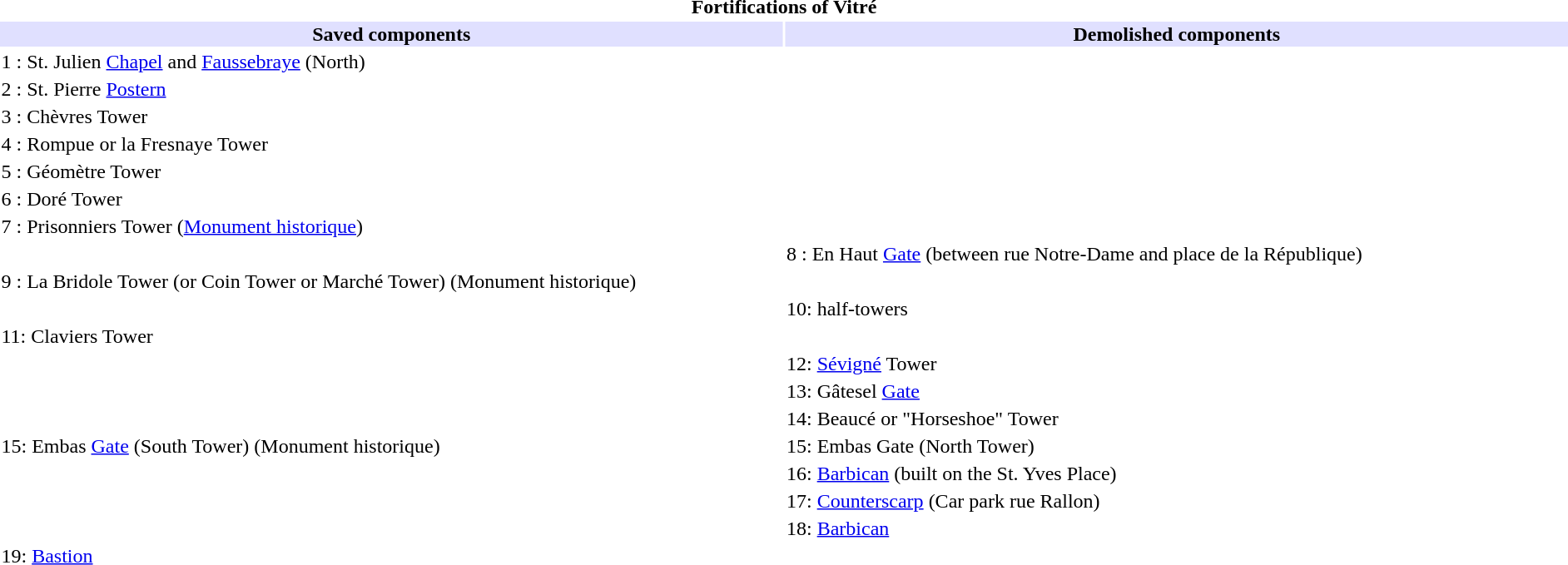<table width="100%">
<tr>
<td colspan="2"  align="center" valign="top"><strong>Fortifications of Vitré</strong></td>
<td rowspan="18"  valign="top"  align="center" width="300px" align="center"></td>
</tr>
<tr bgcolor="#E0E0FF">
<th scope=col   align="center" width="50%">Saved components</th>
<th scope=col  align="center" width="50%">Demolished components</th>
</tr>
<tr>
<td valign="top">1 : St. Julien <a href='#'>Chapel</a> and <a href='#'>Faussebraye</a> (North)</td>
<td valign="top"></td>
</tr>
<tr>
<td valign="top">2 : St. Pierre <a href='#'>Postern</a></td>
<td valign="top"></td>
</tr>
<tr>
<td valign="top">3 : Chèvres Tower</td>
<td valign="top"></td>
</tr>
<tr>
<td valign="top">4 : Rompue or la Fresnaye Tower</td>
<td valign="top"></td>
</tr>
<tr>
<td valign="top">5 : Géomètre Tower</td>
<td valign="top"></td>
</tr>
<tr>
<td valign="top">6 : Doré Tower</td>
<td valign="top"></td>
</tr>
<tr>
<td valign="top">7 : Prisonniers Tower (<a href='#'>Monument historique</a>)</td>
<td valign="top"></td>
</tr>
<tr>
<td valign="top"></td>
<td valign="top">8 : En Haut <a href='#'>Gate</a> (between rue Notre-Dame and place de la République)</td>
</tr>
<tr>
<td valign="top">9 : La Bridole Tower (or Coin Tower or Marché Tower) (Monument historique)</td>
<td valign="top"></td>
</tr>
<tr>
<td valign="top"></td>
<td valign="top">10: half-towers</td>
</tr>
<tr>
<td valign="top">11: Claviers Tower</td>
<td valign="top"></td>
</tr>
<tr>
<td valign="top"></td>
<td valign="top">12: <a href='#'>Sévigné</a> Tower</td>
</tr>
<tr>
<td valign="top"></td>
<td valign="top">13: Gâtesel <a href='#'>Gate</a></td>
</tr>
<tr>
<td valign="top"></td>
<td valign="top">14: Beaucé or "Horseshoe" Tower</td>
</tr>
<tr>
<td valign="top">15: Embas <a href='#'>Gate</a> (South Tower) (Monument historique)</td>
<td valign="top">15: Embas Gate (North Tower)</td>
</tr>
<tr>
<td valign="top"></td>
<td valign="top">16: <a href='#'>Barbican</a> (built on the St. Yves Place)</td>
</tr>
<tr>
<td valign="top"></td>
<td valign="top">17: <a href='#'>Counterscarp</a> (Car park rue Rallon)</td>
</tr>
<tr>
<td valign="top"></td>
<td valign="top">18: <a href='#'>Barbican</a></td>
</tr>
<tr>
<td valign="top">19: <a href='#'>Bastion</a></td>
<td valign="top"></td>
</tr>
</table>
